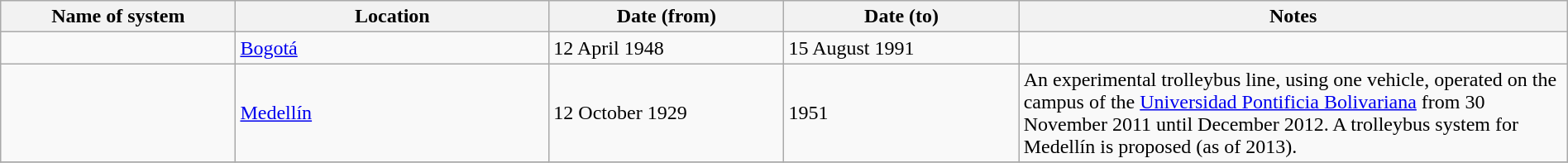<table class="wikitable" width=100%>
<tr>
<th width=15%>Name of system</th>
<th width=20%>Location</th>
<th width=15%>Date (from)</th>
<th width=15%>Date (to)</th>
<th width=35%>Notes</th>
</tr>
<tr>
<td> </td>
<td><a href='#'>Bogotá</a></td>
<td>12 April 1948</td>
<td>15 August 1991</td>
<td> </td>
</tr>
<tr>
<td> </td>
<td><a href='#'>Medellín</a></td>
<td>12 October 1929</td>
<td>1951</td>
<td>An experimental trolleybus line, using one vehicle, operated on the campus of the <a href='#'>Universidad Pontificia Bolivariana</a> from 30 November 2011 until December 2012. A trolleybus system for Medellín is proposed (as of 2013).</td>
</tr>
<tr>
</tr>
</table>
